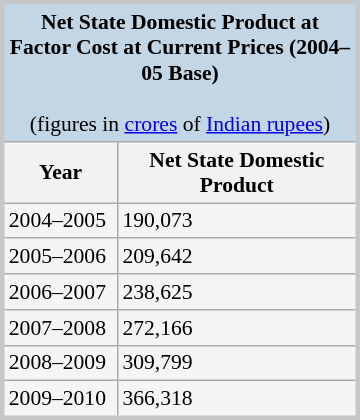<table class="wikitable" style="float:right; width:240px; margin:0 0 1em 1em; background:#f4f5f6; border:#c6c7c8 solid; font-size:90%;">
<tr>
<td colspan="2"  style="background:#c2d6e5; text-align:center;"><strong>Net State Domestic Product at Factor Cost at Current Prices (2004–05 Base)</strong><br><br>(figures in <a href='#'>crores</a> of <a href='#'>Indian rupees</a>)</td>
</tr>
<tr>
<th>Year</th>
<th>Net State Domestic Product</th>
</tr>
<tr>
<td>2004–2005</td>
<td>190,073</td>
</tr>
<tr>
<td>2005–2006</td>
<td>209,642</td>
</tr>
<tr>
<td>2006–2007</td>
<td>238,625</td>
</tr>
<tr>
<td>2007–2008</td>
<td>272,166</td>
</tr>
<tr>
<td>2008–2009</td>
<td>309,799</td>
</tr>
<tr>
<td>2009–2010</td>
<td>366,318</td>
</tr>
</table>
